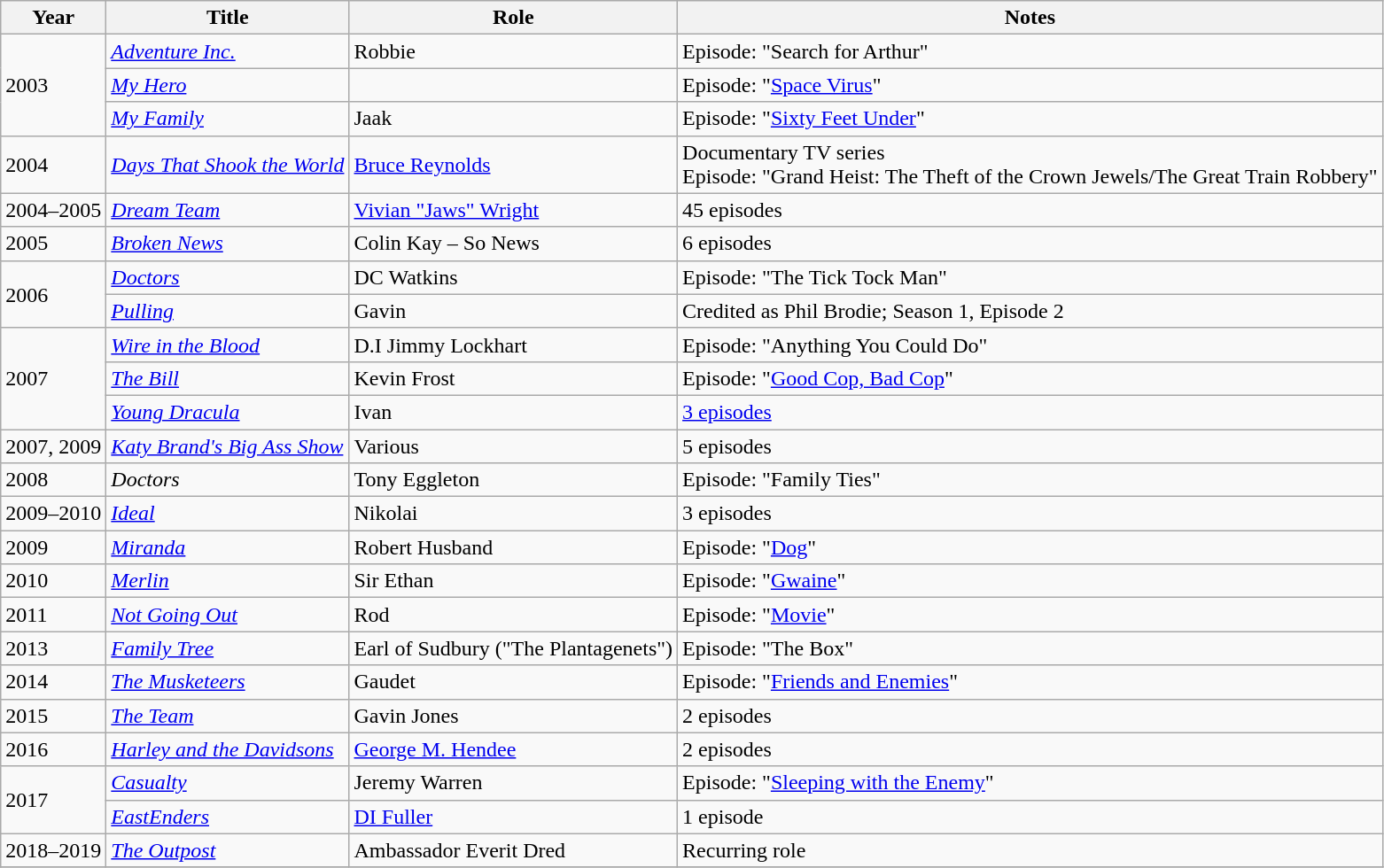<table class="wikitable">
<tr>
<th>Year</th>
<th>Title</th>
<th>Role</th>
<th>Notes</th>
</tr>
<tr>
<td rowspan="3">2003</td>
<td><em><a href='#'>Adventure Inc.</a></em></td>
<td>Robbie</td>
<td>Episode: "Search for Arthur"</td>
</tr>
<tr>
<td><em><a href='#'>My Hero</a></em></td>
<td></td>
<td>Episode: "<a href='#'>Space Virus</a>"</td>
</tr>
<tr>
<td><em><a href='#'>My Family</a></em></td>
<td>Jaak</td>
<td>Episode: "<a href='#'>Sixty Feet Under</a>"</td>
</tr>
<tr>
<td>2004</td>
<td><em><a href='#'>Days That Shook the World</a></em></td>
<td><a href='#'>Bruce Reynolds</a></td>
<td>Documentary TV series<br>Episode: "Grand Heist: The Theft of the Crown Jewels/The Great Train Robbery"</td>
</tr>
<tr>
<td>2004–2005</td>
<td><em><a href='#'>Dream Team</a></em></td>
<td><a href='#'>Vivian "Jaws" Wright</a></td>
<td>45 episodes</td>
</tr>
<tr>
<td>2005</td>
<td><em><a href='#'>Broken News</a></em></td>
<td>Colin Kay – So News</td>
<td>6 episodes</td>
</tr>
<tr>
<td rowspan="2">2006</td>
<td><em><a href='#'>Doctors</a></em></td>
<td>DC Watkins</td>
<td>Episode: "The Tick Tock Man"</td>
</tr>
<tr>
<td><em><a href='#'>Pulling</a></em></td>
<td>Gavin</td>
<td>Credited as Phil Brodie; Season 1, Episode 2</td>
</tr>
<tr>
<td rowspan="3">2007</td>
<td><em><a href='#'>Wire in the Blood</a></em></td>
<td>D.I Jimmy Lockhart</td>
<td>Episode: "Anything You Could Do"</td>
</tr>
<tr>
<td><em><a href='#'>The Bill</a></em></td>
<td>Kevin Frost</td>
<td>Episode: "<a href='#'>Good Cop, Bad Cop</a>"</td>
</tr>
<tr>
<td><em><a href='#'>Young Dracula</a></em></td>
<td>Ivan</td>
<td><a href='#'>3 episodes</a></td>
</tr>
<tr>
<td>2007, 2009</td>
<td><em><a href='#'>Katy Brand's Big Ass Show</a></em></td>
<td>Various</td>
<td>5 episodes</td>
</tr>
<tr>
<td>2008</td>
<td><em>Doctors</em></td>
<td>Tony Eggleton</td>
<td>Episode: "Family Ties"</td>
</tr>
<tr>
<td>2009–2010</td>
<td><em><a href='#'>Ideal</a></em></td>
<td>Nikolai</td>
<td>3 episodes</td>
</tr>
<tr>
<td>2009</td>
<td><em><a href='#'>Miranda</a></em></td>
<td>Robert Husband</td>
<td>Episode: "<a href='#'>Dog</a>"</td>
</tr>
<tr>
<td>2010</td>
<td><em><a href='#'>Merlin</a></em></td>
<td>Sir Ethan</td>
<td>Episode: "<a href='#'>Gwaine</a>"</td>
</tr>
<tr>
<td>2011</td>
<td><em><a href='#'>Not Going Out</a></em></td>
<td>Rod</td>
<td>Episode: "<a href='#'>Movie</a>"</td>
</tr>
<tr>
<td>2013</td>
<td><em><a href='#'>Family Tree</a></em></td>
<td>Earl of Sudbury ("The Plantagenets")</td>
<td>Episode: "The Box"</td>
</tr>
<tr>
<td>2014</td>
<td><em><a href='#'>The Musketeers</a></em></td>
<td>Gaudet</td>
<td>Episode: "<a href='#'>Friends and Enemies</a>"</td>
</tr>
<tr>
<td>2015</td>
<td><em><a href='#'>The Team</a></em></td>
<td>Gavin Jones</td>
<td>2 episodes</td>
</tr>
<tr>
<td>2016</td>
<td><em><a href='#'>Harley and the Davidsons</a></em></td>
<td><a href='#'>George M. Hendee</a></td>
<td>2 episodes</td>
</tr>
<tr>
<td rowspan="2">2017</td>
<td><em><a href='#'>Casualty</a></em></td>
<td>Jeremy Warren</td>
<td>Episode: "<a href='#'>Sleeping with the Enemy</a>"</td>
</tr>
<tr>
<td><em><a href='#'>EastEnders</a></em></td>
<td><a href='#'>DI Fuller</a></td>
<td>1 episode</td>
</tr>
<tr>
<td>2018–2019</td>
<td><em><a href='#'>The Outpost</a></em></td>
<td>Ambassador Everit Dred</td>
<td>Recurring role</td>
</tr>
<tr>
</tr>
</table>
